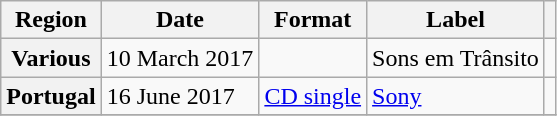<table class="wikitable plainrowheaders unsortable">
<tr>
<th>Region</th>
<th>Date</th>
<th>Format</th>
<th>Label</th>
<th></th>
</tr>
<tr>
<th scope="row">Various</th>
<td>10 March 2017</td>
<td></td>
<td>Sons em Trânsito</td>
<td></td>
</tr>
<tr>
<th scope="row">Portugal</th>
<td>16 June 2017</td>
<td><a href='#'>CD single</a></td>
<td><a href='#'>Sony</a></td>
<td></td>
</tr>
<tr>
</tr>
</table>
